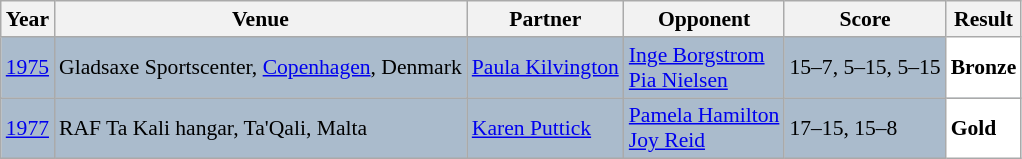<table class="sortable wikitable" style="font-size: 90%;">
<tr>
<th>Year</th>
<th>Venue</th>
<th>Partner</th>
<th>Opponent</th>
<th>Score</th>
<th>Result</th>
</tr>
<tr style="background:#AABBCC">
<td align="center"><a href='#'>1975</a></td>
<td align="left">Gladsaxe Sportscenter, <a href='#'>Copenhagen</a>, Denmark</td>
<td align="left"> <a href='#'>Paula Kilvington</a></td>
<td align="left"> <a href='#'>Inge Borgstrom</a><br> <a href='#'>Pia Nielsen</a></td>
<td align="left">15–7, 5–15, 5–15</td>
<td style="text-align:left; background:white"> <strong>Bronze</strong></td>
</tr>
<tr style="background:#AABBCC">
<td align="center"><a href='#'>1977</a></td>
<td align="left">RAF Ta Kali hangar, Ta'Qali, Malta</td>
<td align="left"> <a href='#'>Karen Puttick</a></td>
<td align="left"> <a href='#'>Pamela Hamilton</a><br> <a href='#'>Joy Reid</a></td>
<td align="left">17–15, 15–8</td>
<td style="text-align:left; background:white"> <strong>Gold</strong></td>
</tr>
</table>
